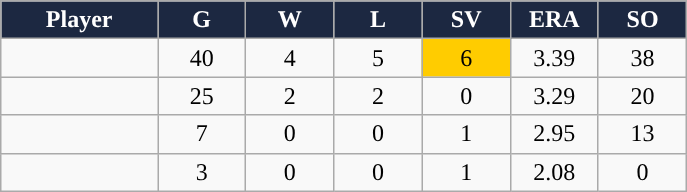<table class="wikitable sortable" style="text-align:center;">
<tr>
<th style="background:#1c2841;color:white;" width="16%">Player</th>
<th style="background:#1c2841;color:white;" width="9%">G</th>
<th style="background:#1c2841;color:white;" width="9%">W</th>
<th style="background:#1c2841;color:white;" width="9%">L</th>
<th style="background:#1c2841;color:white;" width="9%">SV</th>
<th style="background:#1c2841;color:white;" width="9%">ERA</th>
<th style="background:#1c2841;color:white;" width="9%">SO</th>
</tr>
<tr align="center">
<td></td>
<td>40</td>
<td>4</td>
<td>5</td>
<td style="background:#fc0;">6</td>
<td>3.39</td>
<td>38</td>
</tr>
<tr align="center">
<td></td>
<td>25</td>
<td>2</td>
<td>2</td>
<td>0</td>
<td>3.29</td>
<td>20</td>
</tr>
<tr align="center">
<td></td>
<td>7</td>
<td>0</td>
<td>0</td>
<td>1</td>
<td>2.95</td>
<td>13</td>
</tr>
<tr align="center">
<td></td>
<td>3</td>
<td>0</td>
<td>0</td>
<td>1</td>
<td>2.08</td>
<td>0</td>
</tr>
</table>
